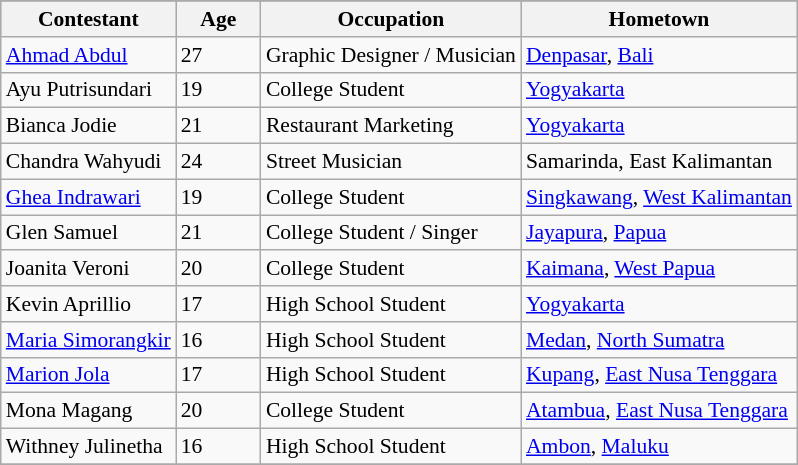<table class="wikitable plainrowheaders" style="font-size:90%">
<tr>
</tr>
<tr style="background:#ccc; text-align:center;">
<th>Contestant</th>
<th style="width:50px;">Age</th>
<th>Occupation</th>
<th>Hometown</th>
</tr>
<tr>
<td><a href='#'>Ahmad Abdul</a></td>
<td>27</td>
<td>Graphic Designer / Musician</td>
<td><a href='#'>Denpasar</a>, <a href='#'>Bali</a></td>
</tr>
<tr>
<td>Ayu Putrisundari</td>
<td>19</td>
<td>College Student</td>
<td><a href='#'>Yogyakarta</a></td>
</tr>
<tr>
<td>Bianca Jodie</td>
<td>21</td>
<td>Restaurant Marketing</td>
<td><a href='#'>Yogyakarta</a></td>
</tr>
<tr>
<td>Chandra Wahyudi</td>
<td>24</td>
<td>Street Musician</td>
<td>Samarinda, East Kalimantan</td>
</tr>
<tr>
<td><a href='#'>Ghea Indrawari</a></td>
<td>19</td>
<td>College Student</td>
<td><a href='#'>Singkawang</a>, <a href='#'>West Kalimantan</a></td>
</tr>
<tr>
<td>Glen Samuel</td>
<td>21</td>
<td>College Student / Singer</td>
<td><a href='#'>Jayapura</a>, <a href='#'>Papua</a></td>
</tr>
<tr>
<td>Joanita Veroni</td>
<td>20</td>
<td>College Student</td>
<td><a href='#'>Kaimana</a>, <a href='#'>West Papua</a></td>
</tr>
<tr>
<td>Kevin Aprillio</td>
<td>17</td>
<td>High School Student</td>
<td><a href='#'>Yogyakarta</a></td>
</tr>
<tr>
<td><a href='#'>Maria Simorangkir</a></td>
<td>16</td>
<td>High School Student</td>
<td><a href='#'>Medan</a>, <a href='#'>North Sumatra</a></td>
</tr>
<tr>
<td><a href='#'>Marion Jola</a></td>
<td>17</td>
<td>High School Student</td>
<td><a href='#'>Kupang</a>, <a href='#'>East Nusa Tenggara</a></td>
</tr>
<tr>
<td>Mona Magang</td>
<td>20</td>
<td>College Student</td>
<td><a href='#'>Atambua</a>, <a href='#'>East Nusa Tenggara</a></td>
</tr>
<tr>
<td>Withney Julinetha</td>
<td>16</td>
<td>High School Student</td>
<td><a href='#'>Ambon</a>, <a href='#'>Maluku</a></td>
</tr>
<tr>
</tr>
</table>
